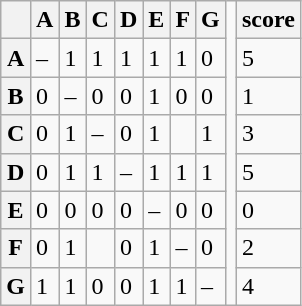<table class="wikitable">
<tr>
<th></th>
<th>A</th>
<th>B</th>
<th>C</th>
<th>D</th>
<th>E</th>
<th>F</th>
<th>G</th>
<td rowspan="8"></td>
<th>score</th>
</tr>
<tr>
<th>A</th>
<td>–</td>
<td>1</td>
<td>1</td>
<td>1</td>
<td>1</td>
<td>1</td>
<td>0</td>
<td>5</td>
</tr>
<tr>
<th>B</th>
<td>0</td>
<td>–</td>
<td>0</td>
<td>0</td>
<td>1</td>
<td>0</td>
<td>0</td>
<td>1</td>
</tr>
<tr>
<th>C</th>
<td>0</td>
<td>1</td>
<td>–</td>
<td>0</td>
<td>1</td>
<td></td>
<td>1</td>
<td>3</td>
</tr>
<tr>
<th>D</th>
<td>0</td>
<td>1</td>
<td>1</td>
<td>–</td>
<td>1</td>
<td>1</td>
<td>1</td>
<td>5</td>
</tr>
<tr>
<th>E</th>
<td>0</td>
<td>0</td>
<td>0</td>
<td>0</td>
<td>–</td>
<td>0</td>
<td>0</td>
<td>0</td>
</tr>
<tr>
<th>F</th>
<td>0</td>
<td>1</td>
<td></td>
<td>0</td>
<td>1</td>
<td>–</td>
<td>0</td>
<td>2</td>
</tr>
<tr>
<th>G</th>
<td>1</td>
<td>1</td>
<td>0</td>
<td>0</td>
<td>1</td>
<td>1</td>
<td>–</td>
<td>4</td>
</tr>
</table>
